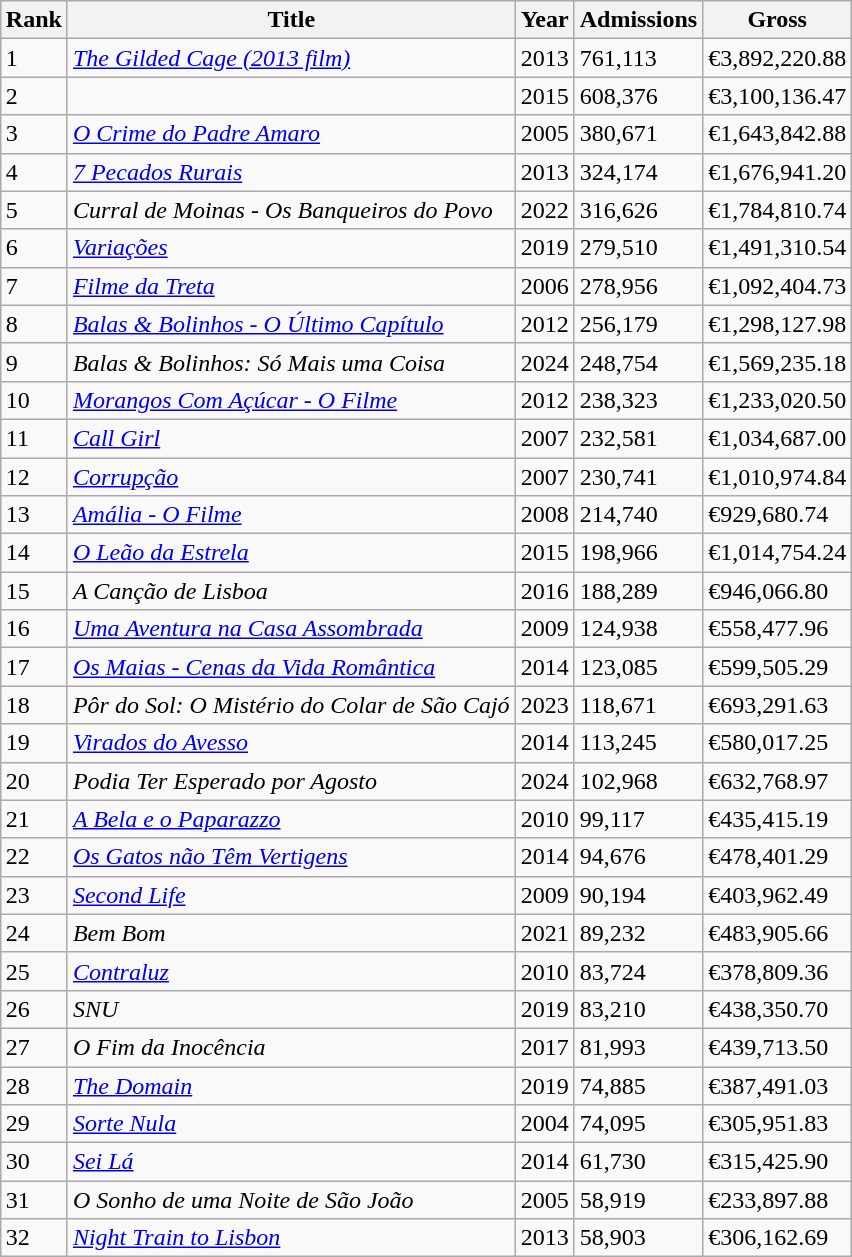<table class="wikitable sortable"  style="margin:auto; margin:auto;">
<tr>
<th>Rank</th>
<th>Title</th>
<th>Year</th>
<th>Admissions</th>
<th>Gross</th>
</tr>
<tr>
<td>1</td>
<td><em><a href='#'>The Gilded Cage (2013 film)</a></em></td>
<td>2013</td>
<td>761,113</td>
<td>€3,892,220.88</td>
</tr>
<tr>
<td>2</td>
<td><em></em></td>
<td>2015</td>
<td>608,376</td>
<td>€3,100,136.47</td>
</tr>
<tr>
<td>3</td>
<td><em><a href='#'>O Crime do Padre Amaro</a></em></td>
<td>2005</td>
<td>380,671</td>
<td>€1,643,842.88</td>
</tr>
<tr>
<td>4</td>
<td><em><a href='#'>7 Pecados Rurais</a></em></td>
<td>2013</td>
<td>324,174</td>
<td>€1,676,941.20</td>
</tr>
<tr>
<td>5</td>
<td><em>Curral de Moinas - Os Banqueiros do Povo</em></td>
<td>2022</td>
<td>316,626</td>
<td>€1,784,810.74</td>
</tr>
<tr>
<td>6</td>
<td><em><a href='#'>Variações</a></em></td>
<td>2019</td>
<td>279,510</td>
<td>€1,491,310.54</td>
</tr>
<tr>
<td>7</td>
<td><em><a href='#'>Filme da Treta</a></em></td>
<td>2006</td>
<td>278,956</td>
<td>€1,092,404.73</td>
</tr>
<tr>
<td>8</td>
<td><em><a href='#'>Balas & Bolinhos - O Último Capítulo</a></em></td>
<td>2012</td>
<td>256,179</td>
<td>€1,298,127.98</td>
</tr>
<tr>
<td>9</td>
<td><em>Balas & Bolinhos: Só Mais uma Coisa</em></td>
<td>2024</td>
<td>248,754</td>
<td>€1,569,235.18</td>
</tr>
<tr>
<td>10</td>
<td><em><a href='#'>Morangos Com Açúcar - O Filme</a></em></td>
<td>2012</td>
<td>238,323</td>
<td>€1,233,020.50</td>
</tr>
<tr>
<td>11</td>
<td><em><a href='#'>Call Girl</a></em></td>
<td>2007</td>
<td>232,581</td>
<td>€1,034,687.00</td>
</tr>
<tr>
<td>12</td>
<td><em><a href='#'>Corrupção</a></em></td>
<td>2007</td>
<td>230,741</td>
<td>€1,010,974.84</td>
</tr>
<tr>
<td>13</td>
<td><em><a href='#'>Amália - O Filme</a></em></td>
<td>2008</td>
<td>214,740</td>
<td>€929,680.74</td>
</tr>
<tr>
<td>14</td>
<td><em><a href='#'>O Leão da Estrela</a></em></td>
<td>2015</td>
<td>198,966</td>
<td>€1,014,754.24</td>
</tr>
<tr>
<td>15</td>
<td><em>A Canção de Lisboa</em></td>
<td>2016</td>
<td>188,289</td>
<td>€946,066.80</td>
</tr>
<tr>
<td>16</td>
<td><em><a href='#'>Uma Aventura na Casa Assombrada</a></em></td>
<td>2009</td>
<td>124,938</td>
<td>€558,477.96</td>
</tr>
<tr>
<td>17</td>
<td><em><a href='#'>Os Maias - Cenas da Vida Romântica</a></em></td>
<td>2014</td>
<td>123,085</td>
<td>€599,505.29</td>
</tr>
<tr>
<td>18</td>
<td><em>Pôr do Sol: O Mistério do Colar de São Cajó</em></td>
<td>2023</td>
<td>118,671</td>
<td>€693,291.63</td>
</tr>
<tr>
<td>19</td>
<td><em><a href='#'>Virados do Avesso</a></em></td>
<td>2014</td>
<td>113,245</td>
<td>€580,017.25</td>
</tr>
<tr>
<td>20</td>
<td><em>Podia Ter Esperado por Agosto</em></td>
<td>2024</td>
<td>102,968</td>
<td>€632,768.97</td>
</tr>
<tr>
<td>21</td>
<td><em><a href='#'>A Bela e o Paparazzo</a></em></td>
<td>2010</td>
<td>99,117</td>
<td>€435,415.19</td>
</tr>
<tr>
<td>22</td>
<td><em><a href='#'>Os Gatos não Têm Vertigens</a></em></td>
<td>2014</td>
<td>94,676</td>
<td>€478,401.29</td>
</tr>
<tr>
<td>23</td>
<td><em><a href='#'>Second Life</a></em></td>
<td>2009</td>
<td>90,194</td>
<td>€403,962.49</td>
</tr>
<tr>
<td>24</td>
<td><em>Bem Bom</em></td>
<td>2021</td>
<td>89,232</td>
<td>€483,905.66</td>
</tr>
<tr>
<td>25</td>
<td><em><a href='#'>Contraluz</a></em></td>
<td>2010</td>
<td>83,724</td>
<td>€378,809.36</td>
</tr>
<tr>
<td>26</td>
<td><em>SNU</em></td>
<td>2019</td>
<td>83,210</td>
<td>€438,350.70</td>
</tr>
<tr>
<td>27</td>
<td><em>O Fim da Inocência</em></td>
<td>2017</td>
<td>81,993</td>
<td>€439,713.50</td>
</tr>
<tr>
<td>28</td>
<td><em><a href='#'>The Domain</a></em></td>
<td>2019</td>
<td>74,885</td>
<td>€387,491.03</td>
</tr>
<tr>
<td>29</td>
<td><em><a href='#'>Sorte Nula</a></em></td>
<td>2004</td>
<td>74,095</td>
<td>€305,951.83</td>
</tr>
<tr>
<td>30</td>
<td><em><a href='#'>Sei Lá</a></em></td>
<td>2014</td>
<td>61,730</td>
<td>€315,425.90</td>
</tr>
<tr>
<td>31</td>
<td><em>O Sonho de uma Noite de São João</em></td>
<td>2005</td>
<td>58,919</td>
<td>€233,897.88</td>
</tr>
<tr>
<td>32</td>
<td><em><a href='#'>Night Train to Lisbon</a></em></td>
<td>2013</td>
<td>58,903</td>
<td>€306,162.69</td>
</tr>
</table>
